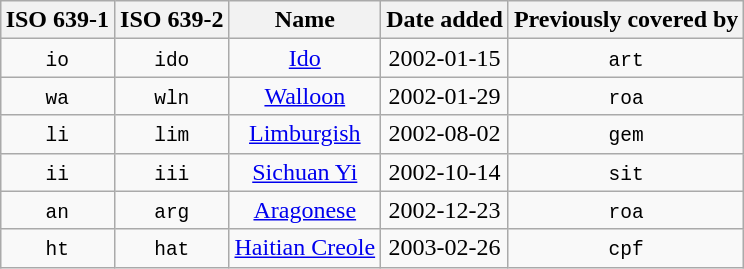<table class="wikitable sortable" style="text-align:center; margin: 1em auto 1em auto">
<tr>
<th>ISO 639-1</th>
<th>ISO 639-2</th>
<th>Name</th>
<th>Date added</th>
<th>Previously covered by</th>
</tr>
<tr>
<td><code>io</code></td>
<td><code>ido</code></td>
<td><a href='#'>Ido</a></td>
<td>2002-01-15</td>
<td><code>art</code></td>
</tr>
<tr>
<td><code>wa</code></td>
<td><code>wln</code></td>
<td><a href='#'>Walloon</a></td>
<td>2002-01-29</td>
<td><code>roa</code></td>
</tr>
<tr>
<td><code>li</code></td>
<td><code>lim</code></td>
<td><a href='#'>Limburgish</a></td>
<td>2002-08-02</td>
<td><code>gem</code></td>
</tr>
<tr>
<td><code>ii</code></td>
<td><code>iii</code></td>
<td><a href='#'>Sichuan Yi</a></td>
<td>2002-10-14</td>
<td><code>sit</code></td>
</tr>
<tr>
<td><code>an</code></td>
<td><code>arg</code></td>
<td><a href='#'>Aragonese</a></td>
<td>2002-12-23</td>
<td><code>roa</code></td>
</tr>
<tr>
<td><code>ht</code></td>
<td><code>hat</code></td>
<td><a href='#'>Haitian Creole</a></td>
<td>2003-02-26</td>
<td><code>cpf</code></td>
</tr>
</table>
